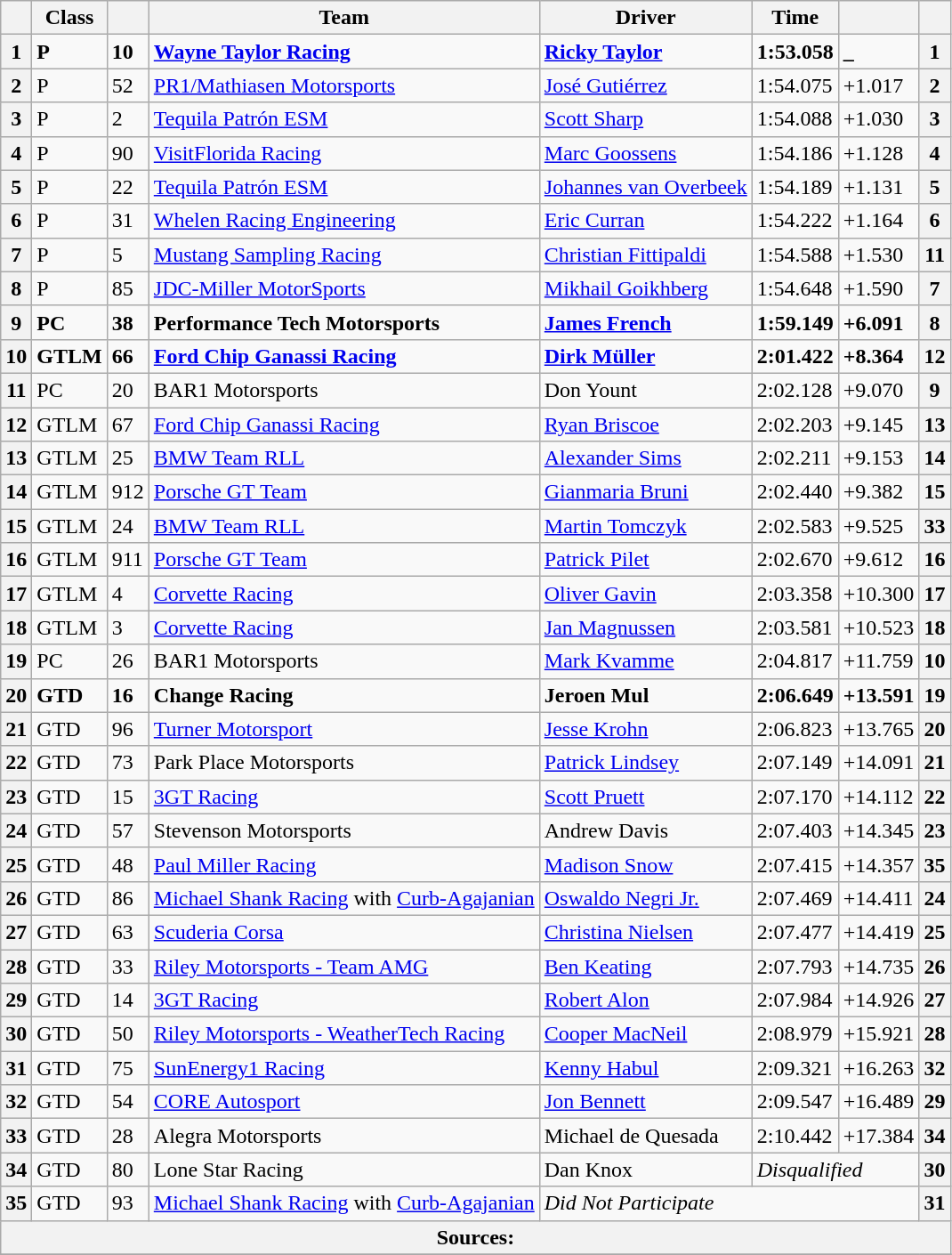<table class="wikitable">
<tr>
<th scope="col"></th>
<th scope="col">Class</th>
<th scope="col"></th>
<th scope="col">Team</th>
<th scope="col">Driver</th>
<th scope="col">Time</th>
<th scope="col"></th>
<th scope="col"></th>
</tr>
<tr style="font-weight:bold">
<th>1</th>
<td>P</td>
<td>10</td>
<td> <a href='#'>Wayne Taylor Racing</a></td>
<td> <a href='#'>Ricky Taylor</a></td>
<td>1:53.058</td>
<td><strong>_</strong></td>
<th>1</th>
</tr>
<tr>
<th>2</th>
<td>P</td>
<td>52</td>
<td> <a href='#'>PR1/Mathiasen Motorsports</a></td>
<td> <a href='#'>José Gutiérrez</a></td>
<td>1:54.075</td>
<td>+1.017</td>
<th>2</th>
</tr>
<tr>
<th>3</th>
<td>P</td>
<td>2</td>
<td> <a href='#'>Tequila Patrón ESM</a></td>
<td> <a href='#'>Scott Sharp</a></td>
<td>1:54.088</td>
<td>+1.030</td>
<th>3</th>
</tr>
<tr>
<th>4</th>
<td>P</td>
<td>90</td>
<td> <a href='#'>VisitFlorida Racing</a></td>
<td> <a href='#'>Marc Goossens</a></td>
<td>1:54.186</td>
<td>+1.128</td>
<th>4</th>
</tr>
<tr>
<th>5</th>
<td>P</td>
<td>22</td>
<td> <a href='#'>Tequila Patrón ESM</a></td>
<td> <a href='#'>Johannes van Overbeek</a></td>
<td>1:54.189</td>
<td>+1.131</td>
<th>5</th>
</tr>
<tr>
<th>6</th>
<td>P</td>
<td>31</td>
<td> <a href='#'>Whelen Racing Engineering</a></td>
<td> <a href='#'>Eric Curran</a></td>
<td>1:54.222</td>
<td>+1.164</td>
<th>6</th>
</tr>
<tr>
<th>7</th>
<td>P</td>
<td>5</td>
<td> <a href='#'>Mustang Sampling Racing</a></td>
<td> <a href='#'>Christian Fittipaldi</a></td>
<td>1:54.588</td>
<td>+1.530</td>
<th>11</th>
</tr>
<tr>
<th>8</th>
<td>P</td>
<td>85</td>
<td> <a href='#'>JDC-Miller MotorSports</a></td>
<td> <a href='#'>Mikhail Goikhberg</a></td>
<td>1:54.648</td>
<td>+1.590</td>
<th>7</th>
</tr>
<tr style="font-weight:bold">
<th>9</th>
<td>PC</td>
<td>38</td>
<td> Performance Tech Motorsports</td>
<td> <a href='#'>James French</a></td>
<td>1:59.149</td>
<td>+6.091</td>
<th>8</th>
</tr>
<tr style="font-weight:bold">
<th>10</th>
<td>GTLM</td>
<td>66</td>
<td> <a href='#'>Ford Chip Ganassi Racing</a></td>
<td> <a href='#'>Dirk Müller</a></td>
<td>2:01.422</td>
<td>+8.364</td>
<th>12</th>
</tr>
<tr>
<th>11</th>
<td>PC</td>
<td>20</td>
<td> BAR1 Motorsports</td>
<td> Don Yount</td>
<td>2:02.128</td>
<td>+9.070</td>
<th>9</th>
</tr>
<tr>
<th>12</th>
<td>GTLM</td>
<td>67</td>
<td> <a href='#'>Ford Chip Ganassi Racing</a></td>
<td> <a href='#'>Ryan Briscoe</a></td>
<td>2:02.203</td>
<td>+9.145</td>
<th>13</th>
</tr>
<tr>
<th>13</th>
<td>GTLM</td>
<td>25</td>
<td> <a href='#'>BMW Team RLL</a></td>
<td> <a href='#'>Alexander Sims</a></td>
<td>2:02.211</td>
<td>+9.153</td>
<th>14</th>
</tr>
<tr>
<th>14</th>
<td>GTLM</td>
<td>912</td>
<td> <a href='#'>Porsche GT Team</a></td>
<td> <a href='#'>Gianmaria Bruni</a></td>
<td>2:02.440</td>
<td>+9.382</td>
<th>15</th>
</tr>
<tr>
<th>15</th>
<td>GTLM</td>
<td>24</td>
<td> <a href='#'>BMW Team RLL</a></td>
<td> <a href='#'>Martin Tomczyk</a></td>
<td>2:02.583</td>
<td>+9.525</td>
<th>33</th>
</tr>
<tr>
<th>16</th>
<td>GTLM</td>
<td>911</td>
<td> <a href='#'>Porsche GT Team</a></td>
<td> <a href='#'>Patrick Pilet</a></td>
<td>2:02.670</td>
<td>+9.612</td>
<th>16</th>
</tr>
<tr>
<th>17</th>
<td>GTLM</td>
<td>4</td>
<td> <a href='#'>Corvette Racing</a></td>
<td> <a href='#'>Oliver Gavin</a></td>
<td>2:03.358</td>
<td>+10.300</td>
<th>17</th>
</tr>
<tr>
<th>18</th>
<td>GTLM</td>
<td>3</td>
<td> <a href='#'>Corvette Racing</a></td>
<td> <a href='#'>Jan Magnussen</a></td>
<td>2:03.581</td>
<td>+10.523</td>
<th>18</th>
</tr>
<tr>
<th>19</th>
<td>PC</td>
<td>26</td>
<td> BAR1 Motorsports</td>
<td> <a href='#'>Mark Kvamme</a></td>
<td>2:04.817</td>
<td>+11.759</td>
<th>10</th>
</tr>
<tr style="font-weight:bold">
<th>20</th>
<td>GTD</td>
<td>16</td>
<td> Change Racing</td>
<td> Jeroen Mul</td>
<td>2:06.649</td>
<td>+13.591</td>
<th>19</th>
</tr>
<tr>
<th>21</th>
<td>GTD</td>
<td>96</td>
<td> <a href='#'>Turner Motorsport</a></td>
<td> <a href='#'>Jesse Krohn</a></td>
<td>2:06.823</td>
<td>+13.765</td>
<th>20</th>
</tr>
<tr>
<th>22</th>
<td>GTD</td>
<td>73</td>
<td> Park Place Motorsports</td>
<td> <a href='#'>Patrick Lindsey</a></td>
<td>2:07.149</td>
<td>+14.091</td>
<th>21</th>
</tr>
<tr>
<th>23</th>
<td>GTD</td>
<td>15</td>
<td> <a href='#'>3GT Racing</a></td>
<td> <a href='#'>Scott Pruett</a></td>
<td>2:07.170</td>
<td>+14.112</td>
<th>22</th>
</tr>
<tr>
<th>24</th>
<td>GTD</td>
<td>57</td>
<td> Stevenson Motorsports</td>
<td> Andrew Davis</td>
<td>2:07.403</td>
<td>+14.345</td>
<th>23</th>
</tr>
<tr>
<th>25</th>
<td>GTD</td>
<td>48</td>
<td> <a href='#'>Paul Miller Racing</a></td>
<td> <a href='#'>Madison Snow</a></td>
<td>2:07.415</td>
<td>+14.357</td>
<th>35</th>
</tr>
<tr>
<th>26</th>
<td>GTD</td>
<td>86</td>
<td> <a href='#'>Michael Shank Racing</a> with <a href='#'>Curb-Agajanian</a></td>
<td> <a href='#'>Oswaldo Negri Jr.</a></td>
<td>2:07.469</td>
<td>+14.411</td>
<th>24</th>
</tr>
<tr>
<th>27</th>
<td>GTD</td>
<td>63</td>
<td> <a href='#'>Scuderia Corsa</a></td>
<td> <a href='#'>Christina Nielsen</a></td>
<td>2:07.477</td>
<td>+14.419</td>
<th>25</th>
</tr>
<tr>
<th>28</th>
<td>GTD</td>
<td>33</td>
<td> <a href='#'>Riley Motorsports - Team AMG</a></td>
<td> <a href='#'>Ben Keating</a></td>
<td>2:07.793</td>
<td>+14.735</td>
<th>26</th>
</tr>
<tr>
<th>29</th>
<td>GTD</td>
<td>14</td>
<td> <a href='#'>3GT Racing</a></td>
<td> <a href='#'>Robert Alon</a></td>
<td>2:07.984</td>
<td>+14.926</td>
<th>27</th>
</tr>
<tr>
<th>30</th>
<td>GTD</td>
<td>50</td>
<td> <a href='#'>Riley Motorsports - WeatherTech Racing</a></td>
<td> <a href='#'>Cooper MacNeil</a></td>
<td>2:08.979</td>
<td>+15.921</td>
<th>28</th>
</tr>
<tr>
<th>31</th>
<td>GTD</td>
<td>75</td>
<td> <a href='#'>SunEnergy1 Racing</a></td>
<td> <a href='#'>Kenny Habul</a></td>
<td>2:09.321</td>
<td>+16.263</td>
<th>32</th>
</tr>
<tr>
<th>32</th>
<td>GTD</td>
<td>54</td>
<td> <a href='#'>CORE Autosport</a></td>
<td> <a href='#'>Jon Bennett</a></td>
<td>2:09.547</td>
<td>+16.489</td>
<th>29</th>
</tr>
<tr>
<th>33</th>
<td>GTD</td>
<td>28</td>
<td> Alegra Motorsports</td>
<td> Michael de Quesada</td>
<td>2:10.442</td>
<td>+17.384</td>
<th>34</th>
</tr>
<tr>
<th>34</th>
<td>GTD</td>
<td>80</td>
<td> Lone Star Racing</td>
<td> Dan Knox</td>
<td colspan="2"><em>Disqualified</em></td>
<th>30</th>
</tr>
<tr>
<th>35</th>
<td>GTD</td>
<td>93</td>
<td> <a href='#'>Michael Shank Racing</a> with <a href='#'>Curb-Agajanian</a></td>
<td colspan="3"><em>Did Not Participate</em></td>
<th>31</th>
</tr>
<tr>
<th colspan="8">Sources:</th>
</tr>
<tr>
</tr>
</table>
